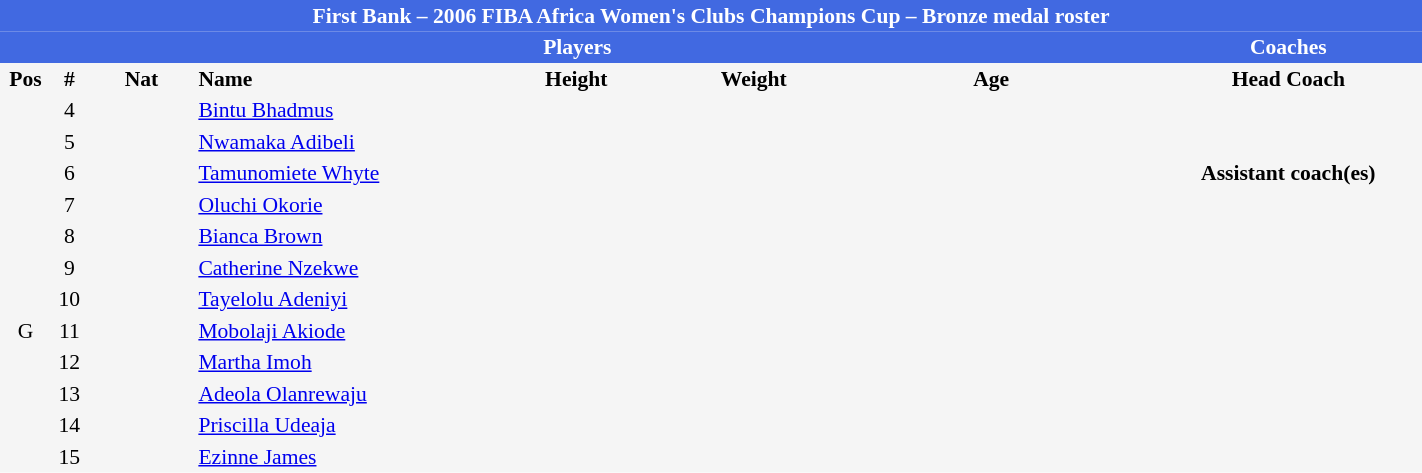<table border=0 cellpadding=2 cellspacing=0  |- bgcolor=#f5f5f5 style="text-align:center; font-size:90%;" width=75%>
<tr>
<td colspan="8" style="background: #4169e1; color: white"><strong>First Bank – 2006 FIBA Africa Women's Clubs Champions Cup – Bronze medal roster</strong></td>
</tr>
<tr>
<td colspan="7" style="background: #4169e1; color: white"><strong>Players</strong></td>
<td style="background: #4169e1; color: white"><strong>Coaches</strong></td>
</tr>
<tr style="background=#f5f5f5; color: black">
<th width=5px>Pos</th>
<th width=5px>#</th>
<th width=50px>Nat</th>
<th width=135px align=left>Name</th>
<th width=100px>Height</th>
<th width=70px>Weight</th>
<th width=160px>Age</th>
<th width=130px>Head Coach</th>
</tr>
<tr>
<td></td>
<td>4</td>
<td></td>
<td align=left><a href='#'>Bintu Bhadmus</a></td>
<td></td>
<td></td>
<td><span></span></td>
<td></td>
</tr>
<tr>
<td></td>
<td>5</td>
<td></td>
<td align=left><a href='#'>Nwamaka Adibeli</a></td>
<td></td>
<td></td>
<td><span></span></td>
</tr>
<tr>
<td></td>
<td>6</td>
<td></td>
<td align=left><a href='#'>Tamunomiete Whyte</a></td>
<td></td>
<td></td>
<td><span></span></td>
<td><strong>Assistant coach(es)</strong></td>
</tr>
<tr>
<td></td>
<td>7</td>
<td></td>
<td align=left><a href='#'>Oluchi Okorie</a></td>
<td></td>
<td></td>
<td><span></span></td>
<td></td>
</tr>
<tr>
<td></td>
<td>8</td>
<td></td>
<td align=left><a href='#'>Bianca Brown</a></td>
<td></td>
<td></td>
<td><span></span></td>
<td></td>
</tr>
<tr>
<td></td>
<td>9</td>
<td></td>
<td align=left><a href='#'>Catherine Nzekwe</a></td>
<td></td>
<td></td>
<td><span></span></td>
</tr>
<tr>
<td></td>
<td>10</td>
<td></td>
<td align=left><a href='#'>Tayelolu Adeniyi</a></td>
<td></td>
<td></td>
<td><span></span></td>
</tr>
<tr>
<td>G</td>
<td>11</td>
<td></td>
<td align=left><a href='#'>Mobolaji Akiode</a></td>
<td><span></span></td>
<td><span></span></td>
<td><span></span></td>
</tr>
<tr>
<td></td>
<td>12</td>
<td></td>
<td align=left><a href='#'>Martha Imoh</a></td>
<td></td>
<td></td>
<td><span></span></td>
</tr>
<tr>
<td></td>
<td>13</td>
<td></td>
<td align=left><a href='#'>Adeola Olanrewaju</a></td>
<td></td>
<td></td>
<td><span></span></td>
</tr>
<tr>
<td></td>
<td>14</td>
<td></td>
<td align=left><a href='#'>Priscilla Udeaja</a></td>
<td></td>
<td></td>
<td><span></span></td>
</tr>
<tr>
<td></td>
<td>15</td>
<td></td>
<td align=left><a href='#'>Ezinne James</a></td>
<td></td>
<td></td>
<td><span></span></td>
</tr>
</table>
